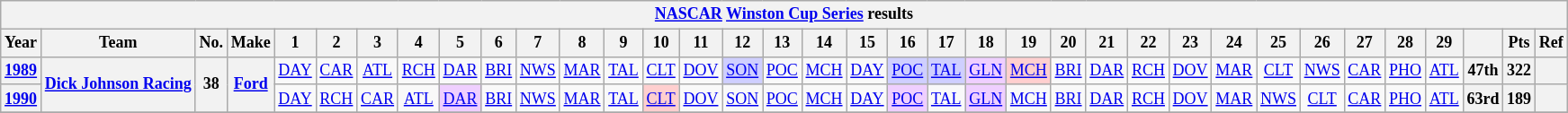<table class="wikitable" style="text-align:center; font-size:75%">
<tr>
<th colspan=45><a href='#'>NASCAR</a> <a href='#'>Winston Cup Series</a> results</th>
</tr>
<tr>
<th>Year</th>
<th>Team</th>
<th>No.</th>
<th>Make</th>
<th>1</th>
<th>2</th>
<th>3</th>
<th>4</th>
<th>5</th>
<th>6</th>
<th>7</th>
<th>8</th>
<th>9</th>
<th>10</th>
<th>11</th>
<th>12</th>
<th>13</th>
<th>14</th>
<th>15</th>
<th>16</th>
<th>17</th>
<th>18</th>
<th>19</th>
<th>20</th>
<th>21</th>
<th>22</th>
<th>23</th>
<th>24</th>
<th>25</th>
<th>26</th>
<th>27</th>
<th>28</th>
<th>29</th>
<th></th>
<th>Pts</th>
<th>Ref</th>
</tr>
<tr>
<th><a href='#'>1989</a></th>
<th rowspan=2><a href='#'>Dick Johnson Racing</a></th>
<th rowspan=2>38</th>
<th rowspan=2><a href='#'>Ford</a></th>
<td><a href='#'>DAY</a></td>
<td><a href='#'>CAR</a></td>
<td><a href='#'>ATL</a></td>
<td><a href='#'>RCH</a></td>
<td><a href='#'>DAR</a></td>
<td><a href='#'>BRI</a></td>
<td><a href='#'>NWS</a></td>
<td><a href='#'>MAR</a></td>
<td><a href='#'>TAL</a></td>
<td><a href='#'>CLT</a></td>
<td><a href='#'>DOV</a></td>
<td style="background:#CFCFFF;"><a href='#'>SON</a><br></td>
<td><a href='#'>POC</a></td>
<td><a href='#'>MCH</a></td>
<td><a href='#'>DAY</a></td>
<td style="background:#CFCFFF;"><a href='#'>POC</a><br></td>
<td style="background:#CFCFFF;"><a href='#'>TAL</a><br></td>
<td style="background:#EFCFFF;"><a href='#'>GLN</a><br></td>
<td style="background:#FFCFCF;"><a href='#'>MCH</a><br></td>
<td><a href='#'>BRI</a></td>
<td><a href='#'>DAR</a></td>
<td><a href='#'>RCH</a></td>
<td><a href='#'>DOV</a></td>
<td><a href='#'>MAR</a></td>
<td><a href='#'>CLT</a></td>
<td><a href='#'>NWS</a></td>
<td><a href='#'>CAR</a></td>
<td><a href='#'>PHO</a></td>
<td><a href='#'>ATL</a></td>
<th>47th</th>
<th>322</th>
<th></th>
</tr>
<tr>
<th><a href='#'>1990</a></th>
<td><a href='#'>DAY</a></td>
<td><a href='#'>RCH</a></td>
<td><a href='#'>CAR</a></td>
<td><a href='#'>ATL</a></td>
<td style="background:#EFCFFF;"><a href='#'>DAR</a><br></td>
<td><a href='#'>BRI</a></td>
<td><a href='#'>NWS</a></td>
<td><a href='#'>MAR</a></td>
<td><a href='#'>TAL</a></td>
<td style="background:#FFCFCF;"><a href='#'>CLT</a><br></td>
<td><a href='#'>DOV</a></td>
<td><a href='#'>SON</a></td>
<td><a href='#'>POC</a></td>
<td><a href='#'>MCH</a></td>
<td><a href='#'>DAY</a></td>
<td style="background:#EFCFFF;"><a href='#'>POC</a><br></td>
<td><a href='#'>TAL</a></td>
<td style="background:#EFCFFF;"><a href='#'>GLN</a><br></td>
<td><a href='#'>MCH</a></td>
<td><a href='#'>BRI</a></td>
<td><a href='#'>DAR</a></td>
<td><a href='#'>RCH</a></td>
<td><a href='#'>DOV</a></td>
<td><a href='#'>MAR</a></td>
<td><a href='#'>NWS</a></td>
<td><a href='#'>CLT</a></td>
<td><a href='#'>CAR</a></td>
<td><a href='#'>PHO</a></td>
<td><a href='#'>ATL</a></td>
<th>63rd</th>
<th>189</th>
<th></th>
</tr>
<tr>
</tr>
</table>
